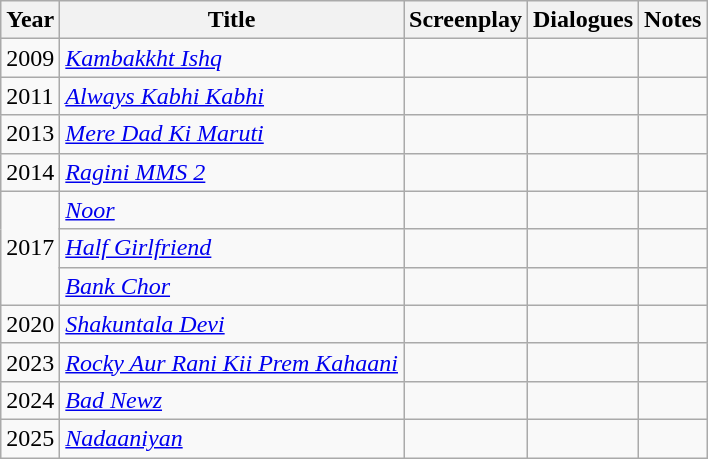<table class="wikitable">
<tr>
<th>Year</th>
<th>Title</th>
<th>Screenplay</th>
<th>Dialogues</th>
<th>Notes</th>
</tr>
<tr>
<td>2009</td>
<td><a href='#'><em>Kambakkht Ishq</em></a></td>
<td></td>
<td></td>
<td></td>
</tr>
<tr>
<td>2011</td>
<td><a href='#'><em>Always Kabhi Kabhi</em></a></td>
<td></td>
<td></td>
<td></td>
</tr>
<tr>
<td>2013</td>
<td><a href='#'><em>Mere Dad Ki Maruti</em></a></td>
<td></td>
<td></td>
<td></td>
</tr>
<tr>
<td>2014</td>
<td><a href='#'><em>Ragini MMS 2</em></a></td>
<td></td>
<td></td>
<td></td>
</tr>
<tr>
<td rowspan="3">2017</td>
<td><a href='#'><em>Noor</em></a></td>
<td></td>
<td></td>
<td></td>
</tr>
<tr>
<td><a href='#'><em>Half Girlfriend</em></a></td>
<td></td>
<td></td>
<td></td>
</tr>
<tr>
<td><em><a href='#'>Bank Chor</a></em></td>
<td></td>
<td></td>
<td></td>
</tr>
<tr>
<td>2020</td>
<td><a href='#'><em>Shakuntala Devi</em></a></td>
<td></td>
<td></td>
<td></td>
</tr>
<tr>
<td>2023</td>
<td><a href='#'><em>Rocky Aur Rani Kii Prem Kahaani</em></a></td>
<td></td>
<td></td>
<td></td>
</tr>
<tr>
<td>2024</td>
<td><em><a href='#'>Bad Newz</a></em></td>
<td></td>
<td></td>
<td></td>
</tr>
<tr>
<td>2025</td>
<td><em><a href='#'>Nadaaniyan</a></em></td>
<td></td>
<td></td>
<td></td>
</tr>
</table>
